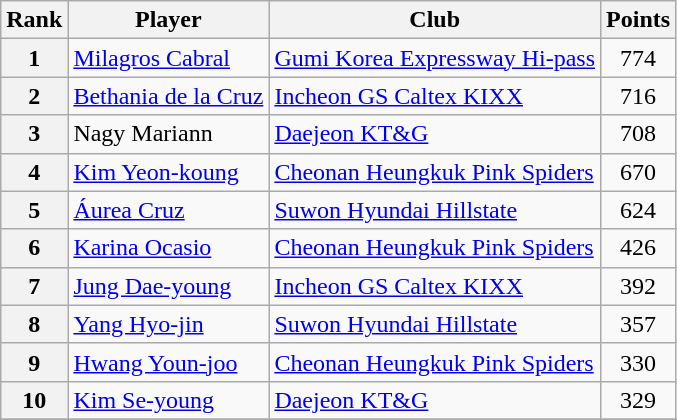<table class=wikitable>
<tr>
<th>Rank</th>
<th>Player</th>
<th>Club</th>
<th>Points</th>
</tr>
<tr>
<th>1</th>
<td> <a href='#'>Milagros Cabral</a></td>
<td><a href='#'>Gumi Korea Expressway Hi-pass</a></td>
<td align=center>774</td>
</tr>
<tr>
<th>2</th>
<td> <a href='#'>Bethania de la Cruz</a></td>
<td><a href='#'>Incheon GS Caltex KIXX</a></td>
<td align=center>716</td>
</tr>
<tr>
<th>3</th>
<td> Nagy Mariann</td>
<td><a href='#'>Daejeon KT&G</a></td>
<td align=center>708</td>
</tr>
<tr>
<th>4</th>
<td> <a href='#'>Kim Yeon-koung</a></td>
<td><a href='#'>Cheonan Heungkuk Pink Spiders</a></td>
<td align=center>670</td>
</tr>
<tr>
<th>5</th>
<td> <a href='#'>Áurea Cruz</a></td>
<td><a href='#'>Suwon Hyundai Hillstate</a></td>
<td align=center>624</td>
</tr>
<tr>
<th>6</th>
<td> <a href='#'>Karina Ocasio</a></td>
<td><a href='#'>Cheonan Heungkuk Pink Spiders</a></td>
<td align=center>426</td>
</tr>
<tr>
<th>7</th>
<td> <a href='#'>Jung Dae-young</a></td>
<td><a href='#'>Incheon GS Caltex KIXX</a></td>
<td align=center>392</td>
</tr>
<tr>
<th>8</th>
<td> <a href='#'>Yang Hyo-jin</a></td>
<td><a href='#'>Suwon Hyundai Hillstate</a></td>
<td align=center>357</td>
</tr>
<tr>
<th>9</th>
<td> <a href='#'>Hwang Youn-joo</a></td>
<td><a href='#'>Cheonan Heungkuk Pink Spiders</a></td>
<td align=center>330</td>
</tr>
<tr>
<th>10</th>
<td> <a href='#'>Kim Se-young</a></td>
<td><a href='#'>Daejeon KT&G</a></td>
<td align=center>329</td>
</tr>
<tr>
</tr>
</table>
